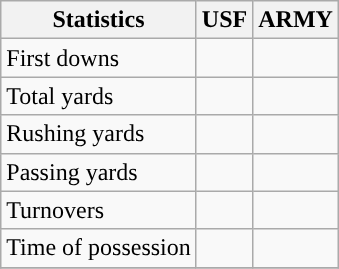<table class="wikitable">
<tr>
<th>Statistics</th>
<th>USF</th>
<th>ARMY</th>
</tr>
<tr>
<td>First downs</td>
<td></td>
<td></td>
</tr>
<tr>
<td>Total yards</td>
<td></td>
<td></td>
</tr>
<tr>
<td>Rushing yards</td>
<td></td>
<td></td>
</tr>
<tr>
<td>Passing yards</td>
<td></td>
<td></td>
</tr>
<tr>
<td>Turnovers</td>
<td></td>
<td></td>
</tr>
<tr>
<td>Time of possession</td>
<td></td>
<td></td>
</tr>
<tr>
</tr>
</table>
